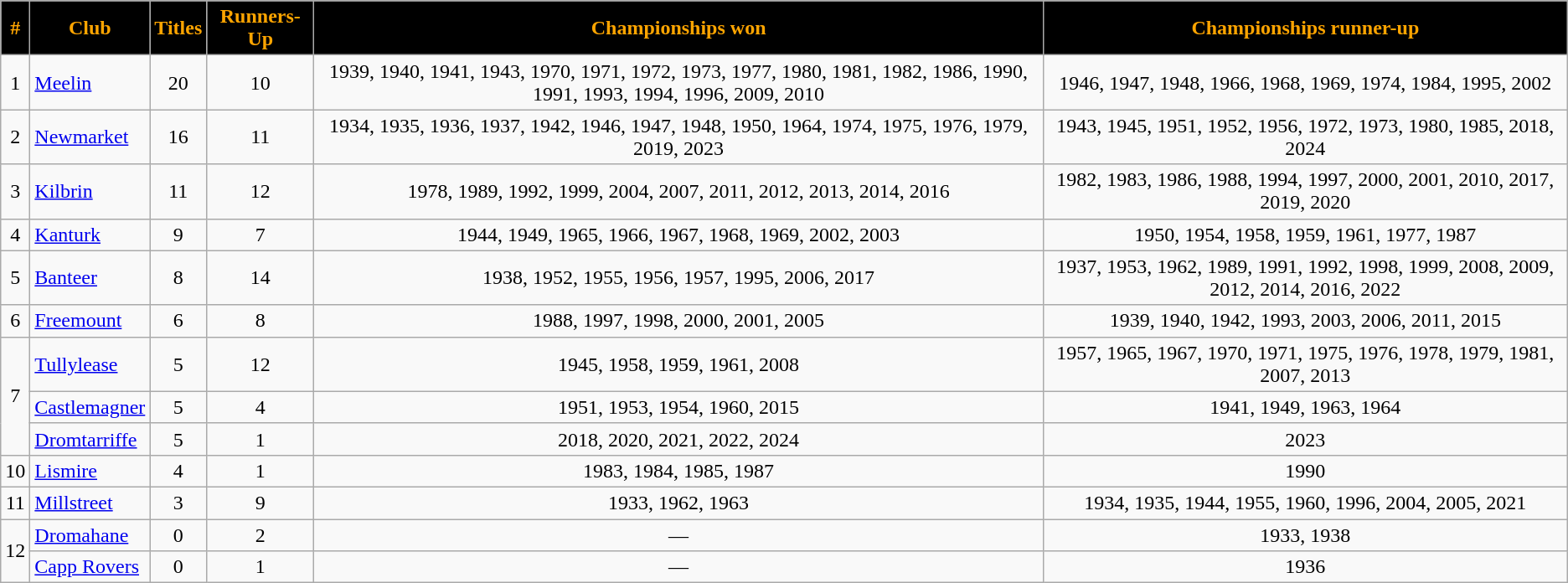<table class="wikitable sortable" style="text-align:center">
<tr>
<th style="background:black;color:orange" scope="col">#</th>
<th style="background:black;color:orange" scope="col">Club</th>
<th style="background:black;color:orange" scope="col">Titles</th>
<th style="background:black;color:orange" scope="col">Runners-Up</th>
<th style="background:black;color:orange" scope="col">Championships won</th>
<th style="background:black;color:orange" scope="col">Championships runner-up</th>
</tr>
<tr>
<td>1</td>
<td style="text-align:left"> <a href='#'>Meelin</a></td>
<td>20</td>
<td>10</td>
<td>1939, 1940, 1941, 1943, 1970, 1971, 1972, 1973, 1977, 1980, 1981, 1982, 1986, 1990, 1991, 1993, 1994, 1996, 2009, 2010</td>
<td>1946, 1947, 1948, 1966, 1968, 1969, 1974, 1984, 1995, 2002</td>
</tr>
<tr>
<td>2</td>
<td style="text-align:left"> <a href='#'>Newmarket</a></td>
<td>16</td>
<td>11</td>
<td>1934, 1935, 1936, 1937, 1942, 1946, 1947, 1948, 1950, 1964, 1974, 1975, 1976, 1979, 2019, 2023</td>
<td>1943, 1945, 1951, 1952, 1956, 1972, 1973, 1980, 1985, 2018, 2024</td>
</tr>
<tr>
<td>3</td>
<td style="text-align:left"> <a href='#'>Kilbrin</a></td>
<td>11</td>
<td>12</td>
<td>1978, 1989, 1992, 1999, 2004, 2007, 2011, 2012, 2013, 2014, 2016</td>
<td>1982, 1983, 1986, 1988, 1994, 1997, 2000, 2001, 2010, 2017, 2019, 2020</td>
</tr>
<tr>
<td>4</td>
<td style="text-align:left"> <a href='#'>Kanturk</a></td>
<td>9</td>
<td>7</td>
<td>1944, 1949, 1965, 1966, 1967, 1968, 1969, 2002, 2003</td>
<td>1950, 1954, 1958, 1959, 1961, 1977, 1987</td>
</tr>
<tr>
<td>5</td>
<td style="text-align:left"> <a href='#'>Banteer</a></td>
<td>8</td>
<td>14</td>
<td>1938, 1952, 1955, 1956, 1957, 1995, 2006, 2017</td>
<td>1937, 1953, 1962, 1989, 1991, 1992, 1998, 1999, 2008, 2009, 2012, 2014, 2016, 2022</td>
</tr>
<tr>
<td>6</td>
<td style="text-align:left"> <a href='#'>Freemount</a></td>
<td>6</td>
<td>8</td>
<td>1988, 1997, 1998, 2000, 2001, 2005</td>
<td>1939, 1940, 1942, 1993, 2003, 2006, 2011, 2015</td>
</tr>
<tr>
<td rowspan="3">7</td>
<td style="text-align:left"> <a href='#'>Tullylease</a></td>
<td>5</td>
<td>12</td>
<td>1945, 1958, 1959, 1961, 2008</td>
<td>1957, 1965, 1967, 1970, 1971, 1975, 1976, 1978, 1979, 1981, 2007, 2013</td>
</tr>
<tr>
<td style="text-align:left"> <a href='#'>Castlemagner</a></td>
<td>5</td>
<td>4</td>
<td>1951, 1953, 1954, 1960, 2015</td>
<td>1941, 1949, 1963, 1964</td>
</tr>
<tr>
<td style="text-align:left"> <a href='#'>Dromtarriffe</a></td>
<td>5</td>
<td>1</td>
<td>2018, 2020, 2021, 2022, 2024</td>
<td>2023</td>
</tr>
<tr>
<td>10</td>
<td style="text-align:left"> <a href='#'>Lismire</a></td>
<td>4</td>
<td>1</td>
<td>1983, 1984, 1985, 1987</td>
<td>1990</td>
</tr>
<tr>
<td>11</td>
<td style="text-align:left"> <a href='#'>Millstreet</a></td>
<td>3</td>
<td>9</td>
<td>1933, 1962, 1963</td>
<td>1934, 1935, 1944, 1955, 1960, 1996, 2004, 2005, 2021</td>
</tr>
<tr>
<td rowspan="2">12</td>
<td style="text-align:left"> <a href='#'>Dromahane</a></td>
<td>0</td>
<td>2</td>
<td>—</td>
<td>1933, 1938</td>
</tr>
<tr>
<td style="text-align:left">  <a href='#'>Capp Rovers</a></td>
<td>0</td>
<td>1</td>
<td>—</td>
<td>1936</td>
</tr>
</table>
